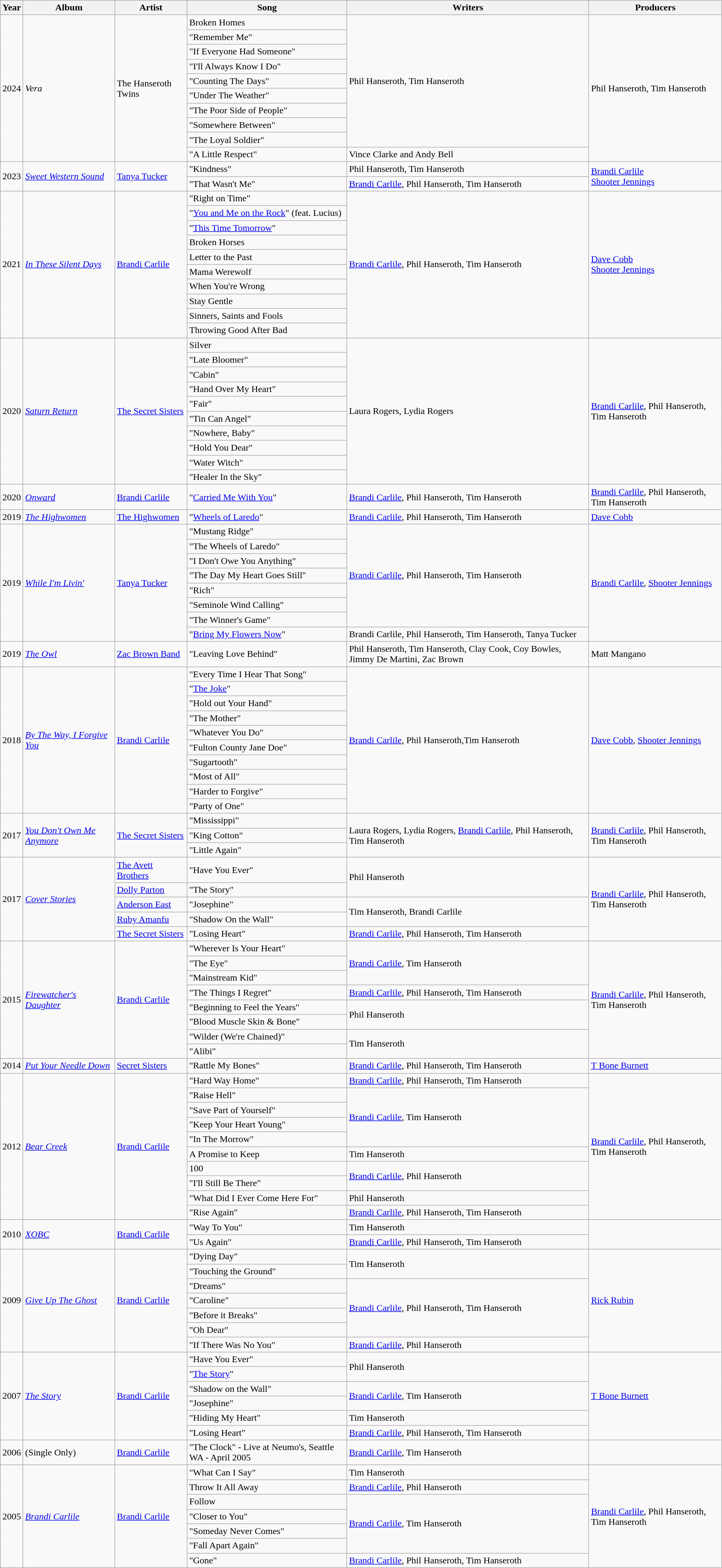<table class="wikitable">
<tr>
<th>Year</th>
<th>Album</th>
<th>Artist</th>
<th>Song</th>
<th>Writers</th>
<th>Producers</th>
</tr>
<tr>
<td rowspan="10">2024</td>
<td rowspan="10"><em>Vera</em></td>
<td rowspan="10">The Hanseroth Twins</td>
<td>Broken Homes</td>
<td rowspan="9">Phil Hanseroth, Tim Hanseroth</td>
<td rowspan="10">Phil Hanseroth, Tim Hanseroth</td>
</tr>
<tr>
<td>"Remember Me"</td>
</tr>
<tr>
<td>"If Everyone Had Someone"</td>
</tr>
<tr>
<td>"I'll Always Know I Do"</td>
</tr>
<tr>
<td>"Counting The Days"</td>
</tr>
<tr>
<td>"Under The Weather"</td>
</tr>
<tr>
<td>"The Poor Side of People"</td>
</tr>
<tr>
<td>"Somewhere Between"</td>
</tr>
<tr>
<td>"The Loyal Soldier"</td>
</tr>
<tr>
<td>"A Little Respect"</td>
<td>Vince Clarke and Andy Bell</td>
</tr>
<tr>
<td rowspan="2">2023</td>
<td rowspan="2"><em><a href='#'>Sweet Western Sound</a></em></td>
<td rowspan="2"><a href='#'>Tanya Tucker</a></td>
<td>"Kindness"</td>
<td>Phil Hanseroth, Tim Hanseroth</td>
<td rowspan="2"><a href='#'>Brandi Carlile</a><br><a href='#'>Shooter Jennings</a></td>
</tr>
<tr>
<td>"That Wasn't Me"</td>
<td><a href='#'>Brandi Carlile</a>, Phil Hanseroth, Tim Hanseroth</td>
</tr>
<tr>
<td rowspan="10">2021</td>
<td rowspan="10"><em><a href='#'>In These Silent Days</a></em></td>
<td rowspan="10"><a href='#'>Brandi Carlile</a></td>
<td>"Right on Time"</td>
<td rowspan="10"><a href='#'>Brandi Carlile</a>, Phil Hanseroth, Tim Hanseroth</td>
<td rowspan="10"><a href='#'>Dave Cobb</a><br><a href='#'>Shooter Jennings</a></td>
</tr>
<tr>
<td>"<a href='#'>You and Me on the Rock</a>" (feat. Lucius)</td>
</tr>
<tr>
<td>"<a href='#'>This Time Tomorrow</a>"</td>
</tr>
<tr>
<td>Broken Horses</td>
</tr>
<tr>
<td>Letter to the Past</td>
</tr>
<tr>
<td>Mama Werewolf</td>
</tr>
<tr>
<td>When You're Wrong</td>
</tr>
<tr>
<td>Stay Gentle</td>
</tr>
<tr>
<td>Sinners, Saints and Fools</td>
</tr>
<tr>
<td>Throwing Good After Bad</td>
</tr>
<tr>
<td rowspan="10">2020</td>
<td rowspan="10"><em><a href='#'>Saturn Return</a></em></td>
<td rowspan="10"><a href='#'>The Secret Sisters</a></td>
<td>Silver</td>
<td rowspan="10">Laura Rogers, Lydia Rogers</td>
<td rowspan="10"><a href='#'>Brandi Carlile</a>, Phil Hanseroth, Tim Hanseroth</td>
</tr>
<tr>
<td>"Late Bloomer"</td>
</tr>
<tr>
<td>"Cabin"</td>
</tr>
<tr>
<td>"Hand Over My Heart"</td>
</tr>
<tr>
<td>"Fair"</td>
</tr>
<tr>
<td>"Tin Can Angel"</td>
</tr>
<tr>
<td>"Nowhere, Baby"</td>
</tr>
<tr>
<td>"Hold You Dear"</td>
</tr>
<tr>
<td>"Water Witch"</td>
</tr>
<tr>
<td>"Healer In the Sky"</td>
</tr>
<tr>
<td>2020</td>
<td><em><a href='#'>Onward</a></em></td>
<td><a href='#'>Brandi Carlile</a></td>
<td>"<a href='#'>Carried Me With You</a>"</td>
<td><a href='#'>Brandi Carlile</a>, Phil Hanseroth, Tim Hanseroth</td>
<td><a href='#'>Brandi Carlile</a>, Phil Hanseroth, Tim Hanseroth</td>
</tr>
<tr>
<td>2019</td>
<td><em><a href='#'>The Highwomen</a></em></td>
<td><a href='#'>The Highwomen</a></td>
<td>"<a href='#'>Wheels of Laredo</a>"</td>
<td><a href='#'>Brandi Carlile</a>, Phil Hanseroth, Tim Hanseroth</td>
<td><a href='#'>Dave Cobb</a></td>
</tr>
<tr>
<td rowspan="8">2019</td>
<td rowspan="8"><em><a href='#'>While I'm Livin'</a></em></td>
<td rowspan="8"><a href='#'>Tanya Tucker</a></td>
<td>"Mustang Ridge"</td>
<td rowspan="7"><a href='#'>Brandi Carlile</a>, Phil Hanseroth, Tim Hanseroth</td>
<td rowspan="8"><a href='#'>Brandi Carlile</a>, <a href='#'>Shooter Jennings</a></td>
</tr>
<tr>
<td>"The Wheels of Laredo"</td>
</tr>
<tr>
<td>"I Don't Owe You Anything"</td>
</tr>
<tr>
<td>"The Day My Heart Goes Still"</td>
</tr>
<tr>
<td>"Rich"</td>
</tr>
<tr>
<td>"Seminole Wind Calling"</td>
</tr>
<tr>
<td>"The Winner's Game"</td>
</tr>
<tr>
<td>"<a href='#'>Bring My Flowers Now</a>"</td>
<td>Brandi Carlile, Phil Hanseroth, Tim Hanseroth, Tanya Tucker</td>
</tr>
<tr>
<td>2019</td>
<td><em><a href='#'>The Owl</a></em></td>
<td><a href='#'>Zac Brown Band</a></td>
<td>"Leaving Love Behind"</td>
<td>Phil Hanseroth, Tim Hanseroth, Clay Cook, Coy Bowles, Jimmy De Martini, Zac Brown</td>
<td>Matt Mangano</td>
</tr>
<tr>
<td rowspan="10">2018</td>
<td rowspan="10"><em><a href='#'>By The Way, I Forgive You</a></em></td>
<td rowspan="10"><a href='#'>Brandi Carlile</a></td>
<td>"Every Time I Hear That Song"</td>
<td rowspan="10"><a href='#'>Brandi Carlile</a>, Phil Hanseroth,Tim Hanseroth</td>
<td rowspan="10"><a href='#'>Dave Cobb</a>, <a href='#'>Shooter Jennings</a></td>
</tr>
<tr>
<td>"<a href='#'>The Joke</a>"</td>
</tr>
<tr>
<td>"Hold out Your Hand"</td>
</tr>
<tr>
<td>"The Mother"</td>
</tr>
<tr>
<td>"Whatever You Do"</td>
</tr>
<tr>
<td>"Fulton County Jane Doe"</td>
</tr>
<tr>
<td>"Sugartooth"</td>
</tr>
<tr>
<td>"Most of All"</td>
</tr>
<tr>
<td>"Harder to Forgive"</td>
</tr>
<tr>
<td>"Party of One"</td>
</tr>
<tr>
<td rowspan="3">2017</td>
<td rowspan="3"><em><a href='#'>You Don't Own Me Anymore</a></em></td>
<td rowspan="3"><a href='#'>The Secret Sisters</a></td>
<td>"Mississippi"</td>
<td rowspan="3">Laura Rogers, Lydia Rogers, <a href='#'>Brandi Carlile</a>, Phil Hanseroth, Tim Hanseroth</td>
<td rowspan="3"><a href='#'>Brandi Carlile</a>, Phil Hanseroth, Tim Hanseroth</td>
</tr>
<tr>
<td>"King Cotton"</td>
</tr>
<tr>
<td>"Little Again"</td>
</tr>
<tr>
<td rowspan="5">2017</td>
<td rowspan="5"><em><a href='#'>Cover Stories</a></em></td>
<td><a href='#'>The Avett Brothers</a></td>
<td>"Have You Ever"</td>
<td rowspan="2">Phil Hanseroth</td>
<td rowspan="5"><a href='#'>Brandi Carlile</a>, Phil Hanseroth, Tim Hanseroth</td>
</tr>
<tr>
<td><a href='#'>Dolly Parton</a></td>
<td>"The Story"</td>
</tr>
<tr>
<td><a href='#'>Anderson East</a></td>
<td>"Josephine"</td>
<td rowspan="2">Tim Hanseroth, Brandi Carlile</td>
</tr>
<tr>
<td><a href='#'>Ruby Amanfu</a></td>
<td>"Shadow On the Wall"</td>
</tr>
<tr>
<td><a href='#'>The Secret Sisters</a></td>
<td>"Losing Heart"</td>
<td><a href='#'>Brandi Carlile</a>, Phil Hanseroth, Tim Hanseroth</td>
</tr>
<tr>
<td rowspan="8">2015</td>
<td rowspan="8"><em><a href='#'>Firewatcher's Daughter</a></em></td>
<td rowspan="8"><a href='#'>Brandi Carlile</a></td>
<td>"Wherever Is Your Heart"</td>
<td rowspan="3"><a href='#'>Brandi Carlile</a>, Tim Hanseroth</td>
<td rowspan="8"><a href='#'>Brandi Carlile</a>, Phil Hanseroth, Tim Hanseroth</td>
</tr>
<tr>
<td>"The Eye"</td>
</tr>
<tr>
<td>"Mainstream Kid"</td>
</tr>
<tr>
<td>"The Things I Regret"</td>
<td><a href='#'>Brandi Carlile</a>, Phil Hanseroth, Tim Hanseroth</td>
</tr>
<tr>
<td>"Beginning to Feel the Years"</td>
<td rowspan="2">Phil Hanseroth</td>
</tr>
<tr>
<td>"Blood Muscle Skin & Bone"</td>
</tr>
<tr>
<td>"Wilder (We're Chained)"</td>
<td rowspan="2">Tim Hanseroth</td>
</tr>
<tr>
<td>"Alibi"</td>
</tr>
<tr>
<td>2014</td>
<td><em><a href='#'>Put Your Needle Down</a></em></td>
<td><a href='#'>Secret Sisters</a></td>
<td>"Rattle My Bones"</td>
<td><a href='#'>Brandi Carlile</a>, Phil Hanseroth, Tim Hanseroth</td>
<td><a href='#'>T Bone Burnett</a></td>
</tr>
<tr>
<td rowspan="10">2012</td>
<td rowspan="10"><em><a href='#'>Bear Creek</a></em></td>
<td rowspan="10"><a href='#'>Brandi Carlile</a></td>
<td>"Hard Way Home"</td>
<td><a href='#'>Brandi Carlile</a>, Phil Hanseroth, Tim Hanseroth</td>
<td rowspan="10"><a href='#'>Brandi Carlile</a>, Phil Hanseroth, Tim Hanseroth</td>
</tr>
<tr>
<td>"Raise Hell"</td>
<td rowspan="4"><a href='#'>Brandi Carlile</a>, Tim Hanseroth</td>
</tr>
<tr>
<td>"Save Part of Yourself"</td>
</tr>
<tr>
<td>"Keep Your Heart Young"</td>
</tr>
<tr>
<td>"In The Morrow"</td>
</tr>
<tr>
<td>A Promise to Keep</td>
<td>Tim Hanseroth</td>
</tr>
<tr>
<td>100</td>
<td rowspan="2"><a href='#'>Brandi Carlile</a>, Phil Hanseroth</td>
</tr>
<tr>
<td>"I'll Still Be There"</td>
</tr>
<tr>
<td>"What Did I Ever Come Here For"</td>
<td>Phil Hanseroth</td>
</tr>
<tr>
<td>"Rise Again"</td>
<td><a href='#'>Brandi Carlile</a>, Phil Hanseroth, Tim Hanseroth</td>
</tr>
<tr>
<td rowspan="2">2010</td>
<td rowspan="2"><em><a href='#'>XOBC</a></em></td>
<td rowspan="2"><a href='#'>Brandi Carlile</a></td>
<td>"Way To You"</td>
<td>Tim Hanseroth</td>
<td rowspan="2"></td>
</tr>
<tr>
<td>"Us Again"</td>
<td><a href='#'>Brandi Carlile</a>, Phil Hanseroth, Tim Hanseroth</td>
</tr>
<tr>
<td rowspan="7">2009</td>
<td rowspan="7"><em><a href='#'>Give Up The Ghost</a></em></td>
<td rowspan="7"><a href='#'>Brandi Carlile</a></td>
<td>"Dying Day"</td>
<td rowspan="2">Tim Hanseroth</td>
<td rowspan="7"><a href='#'>Rick Rubin</a></td>
</tr>
<tr>
<td>"Touching the Ground"</td>
</tr>
<tr>
<td>"Dreams"</td>
<td rowspan="4"><a href='#'>Brandi Carlile</a>, Phil Hanseroth, Tim Hanseroth</td>
</tr>
<tr>
<td>"Caroline"</td>
</tr>
<tr>
<td>"Before it Breaks"</td>
</tr>
<tr>
<td>"Oh Dear"</td>
</tr>
<tr>
<td>"If There Was No You"</td>
<td><a href='#'>Brandi Carlile</a>, Phil Hanseroth</td>
</tr>
<tr>
<td rowspan="6">2007</td>
<td rowspan="6"><em><a href='#'>The Story</a></em></td>
<td rowspan="6"><a href='#'>Brandi Carlile</a></td>
<td>"Have You Ever"</td>
<td rowspan="2">Phil Hanseroth</td>
<td rowspan="6"><a href='#'>T Bone Burnett</a></td>
</tr>
<tr>
<td>"<a href='#'>The Story</a>"</td>
</tr>
<tr>
<td>"Shadow on the Wall"</td>
<td rowspan="2"><a href='#'>Brandi Carlile</a>, Tim Hanseroth</td>
</tr>
<tr>
<td>"Josephine"</td>
</tr>
<tr>
<td>"Hiding My Heart"</td>
<td>Tim Hanseroth</td>
</tr>
<tr>
<td>"Losing Heart"</td>
<td><a href='#'>Brandi Carlile</a>, Phil Hanseroth, Tim Hanseroth</td>
</tr>
<tr>
<td>2006</td>
<td>(Single Only)</td>
<td><a href='#'>Brandi Carlile</a></td>
<td>"The Clock" - Live at Neumo's, Seattle WA - April 2005</td>
<td><a href='#'>Brandi Carlile</a>, Tim Hanseroth</td>
<td></td>
</tr>
<tr>
<td rowspan="7">2005</td>
<td rowspan="7"><em><a href='#'>Brandi Carlile</a></em></td>
<td rowspan="7"><a href='#'>Brandi Carlile</a></td>
<td>"What Can I Say"</td>
<td>Tim Hanseroth</td>
<td rowspan="7"><a href='#'>Brandi Carlile</a>, Phil Hanseroth, Tim Hanseroth</td>
</tr>
<tr>
<td>Throw It All Away</td>
<td><a href='#'>Brandi Carlile</a>, Phil Hanseroth</td>
</tr>
<tr>
<td>Follow</td>
<td rowspan="4"><a href='#'>Brandi Carlile</a>, Tim Hanseroth</td>
</tr>
<tr>
<td>"Closer to You"</td>
</tr>
<tr>
<td>"Someday Never Comes"</td>
</tr>
<tr>
<td>"Fall Apart Again"</td>
</tr>
<tr>
<td>"Gone"</td>
<td><a href='#'>Brandi Carlile</a>, Phil Hanseroth, Tim Hanseroth</td>
</tr>
</table>
